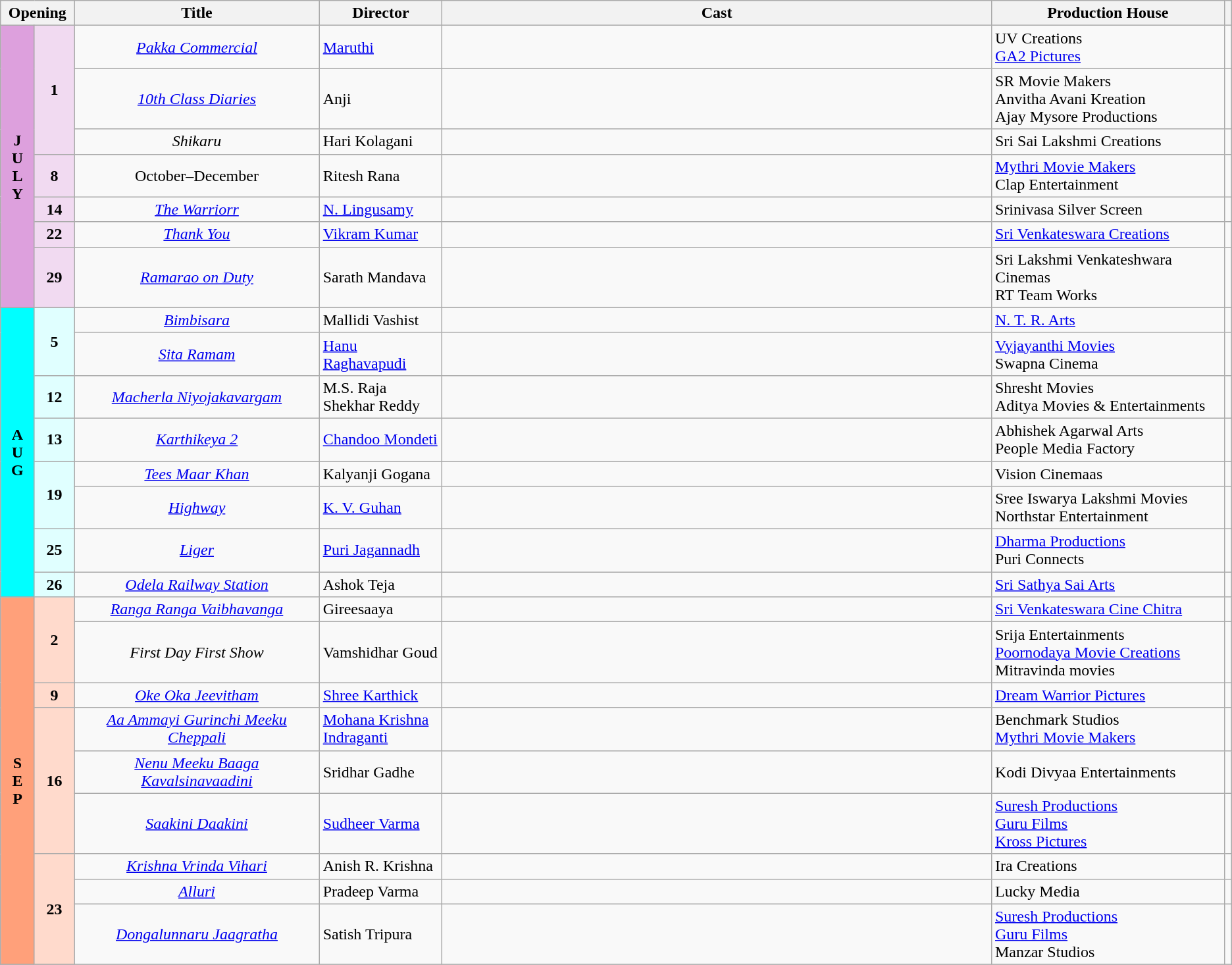<table class="wikitable sortable">
<tr>
<th colspan="2" style="width:6%;"><strong>Opening</strong></th>
<th style="width:20%;"><strong>Title</strong></th>
<th style="width:10%;"><strong>Director</strong></th>
<th style="width:45%;"><strong>Cast</strong></th>
<th style="width:30%;"><strong>Production House</strong></th>
<th style="width:1%;" class="unsortable"></th>
</tr>
<tr July!>
<td rowspan="7" style="text-align:center; background:plum; textcolor:#000;"><strong>J<br>U<br>L<br>Y</strong></td>
<td rowspan="3" style="text-align:center; background:#f1daf1;"><strong>1</strong></td>
<td style="text-align:center;"><em><a href='#'>Pakka Commercial</a></em></td>
<td><a href='#'>Maruthi</a></td>
<td></td>
<td>UV Creations<br><a href='#'>GA2 Pictures</a></td>
<td></td>
</tr>
<tr>
<td style="text-align:center;"><em><a href='#'>10th Class Diaries</a></em></td>
<td>Anji</td>
<td></td>
<td>SR Movie Makers<br>Anvitha Avani Kreation<br>Ajay Mysore Productions</td>
<td></td>
</tr>
<tr>
<td style="text-align:center;"><em>Shikaru</em></td>
<td>Hari Kolagani</td>
<td></td>
<td>Sri Sai Lakshmi Creations</td>
<td></td>
</tr>
<tr>
<td style="text-align:center; background:#f1daf1;"><strong>8</strong></td>
<td style="text-align:center;">October–December</td>
<td>Ritesh Rana</td>
<td></td>
<td><a href='#'>Mythri Movie Makers</a><br>Clap Entertainment</td>
<td></td>
</tr>
<tr>
<td style="text-align:center; background:#f1daf1;"><strong>14</strong></td>
<td style="text-align:center;"><em><a href='#'>The Warriorr</a></em></td>
<td><a href='#'>N. Lingusamy</a></td>
<td></td>
<td>Srinivasa Silver Screen</td>
<td></td>
</tr>
<tr>
<td style="text-align:center; background:#f1daf1;"><strong>22</strong></td>
<td style="text-align:center;"><em><a href='#'>Thank You</a></em></td>
<td><a href='#'>Vikram Kumar</a></td>
<td></td>
<td><a href='#'>Sri Venkateswara Creations</a></td>
<td></td>
</tr>
<tr>
<td style="text-align:center; background:#f1daf1;"><strong>29</strong></td>
<td style="text-align:center;"><em><a href='#'>Ramarao on Duty</a></em></td>
<td>Sarath Mandava</td>
<td></td>
<td>Sri Lakshmi Venkateshwara Cinemas<br>RT Team Works</td>
<td></td>
</tr>
<tr>
<td rowspan="8" style="text-align:center; background:#0ff;"><strong>A<br>U<br>G</strong></td>
<td rowspan="2" style="text-align:center; background:#e0ffff;"><strong>5</strong></td>
<td style="text-align:center;"><a href='#'><em>Bimbisara</em></a></td>
<td>Mallidi Vashist</td>
<td></td>
<td><a href='#'>N. T. R. Arts</a></td>
<td></td>
</tr>
<tr>
<td style="text-align:center;"><em><a href='#'>Sita Ramam</a></em></td>
<td><a href='#'>Hanu Raghavapudi</a></td>
<td></td>
<td><a href='#'>Vyjayanthi Movies</a><br>Swapna Cinema</td>
<td></td>
</tr>
<tr>
<td style="text-align:center; background:#e0ffff;"><strong>12</strong></td>
<td style="text-align:center;"><em><a href='#'>Macherla Niyojakavargam</a></em></td>
<td>M.S. Raja Shekhar Reddy</td>
<td></td>
<td>Shresht Movies<br>Aditya Movies & Entertainments</td>
<td></td>
</tr>
<tr>
<td style="text-align:center; background:#e0ffff;"><strong>13</strong></td>
<td style="text-align:center;"><em><a href='#'>Karthikeya 2</a></em></td>
<td><a href='#'>Chandoo Mondeti</a></td>
<td></td>
<td>Abhishek Agarwal Arts <br>People Media Factory</td>
<td></td>
</tr>
<tr>
<td rowspan="2" style="text-align:center; background:#e0ffff;"><strong>19</strong></td>
<td style="text-align:center;"><a href='#'><em>Tees Maar Khan</em></a></td>
<td>Kalyanji Gogana</td>
<td></td>
<td>Vision Cinemaas</td>
<td></td>
</tr>
<tr>
<td style="text-align:center;"><a href='#'><em>Highway</em></a></td>
<td><a href='#'>K. V. Guhan</a></td>
<td></td>
<td>Sree Iswarya Lakshmi Movies<br>Northstar Entertainment</td>
<td></td>
</tr>
<tr>
<td style="text-align:center; background:#e0ffff;"><strong>25</strong></td>
<td style="text-align:center;"><em><a href='#'>Liger</a></em></td>
<td><a href='#'>Puri Jagannadh</a></td>
<td></td>
<td><a href='#'>Dharma Productions</a><br>Puri Connects</td>
<td></td>
</tr>
<tr>
<td style="text-align:center; background:#e0ffff;"><strong>26</strong></td>
<td style="text-align:center;"><em><a href='#'>Odela Railway Station</a></em></td>
<td>Ashok Teja</td>
<td></td>
<td><a href='#'>Sri Sathya Sai Arts</a></td>
<td></td>
</tr>
<tr>
<td rowspan="9" style="text-align:center;background:#ffa07a;textcolor:#000;"><strong>S<br>E<br>P</strong></td>
<td rowspan="2" style="text-align:center; background:#ffdacc;"><strong>2</strong></td>
<td style="text-align:center;"><em><a href='#'>Ranga Ranga Vaibhavanga</a></em></td>
<td>Gireesaaya</td>
<td></td>
<td><a href='#'>Sri Venkateswara Cine Chitra</a></td>
<td></td>
</tr>
<tr>
<td style="text-align:center;"><em>First Day First Show</em></td>
<td>Vamshidhar Goud</td>
<td></td>
<td>Srija Entertainments<br><a href='#'>Poornodaya Movie Creations</a><br>Mitravinda movies</td>
<td></td>
</tr>
<tr>
<td style="text-align:center; background:#ffdacc;"><strong>9</strong></td>
<td style="text-align:center;"><em><a href='#'>Oke Oka Jeevitham</a></em></td>
<td><a href='#'>Shree Karthick</a></td>
<td></td>
<td><a href='#'>Dream Warrior Pictures</a></td>
<td></td>
</tr>
<tr>
<td rowspan="3" style="text-align:center; background:#ffdacc;"><strong>16</strong></td>
<td style="text-align:center;"><em><a href='#'>Aa Ammayi Gurinchi Meeku Cheppali</a></em></td>
<td><a href='#'>Mohana Krishna Indraganti</a></td>
<td></td>
<td>Benchmark Studios<br><a href='#'>Mythri Movie Makers</a></td>
<td></td>
</tr>
<tr>
<td style="text-align:center;"><em><a href='#'>Nenu Meeku Baaga Kavalsinavaadini</a></em></td>
<td>Sridhar Gadhe</td>
<td></td>
<td>Kodi Divyaa Entertainments</td>
<td></td>
</tr>
<tr>
<td style="text-align:center;"><em><a href='#'>Saakini Daakini</a></em></td>
<td><a href='#'>Sudheer Varma</a></td>
<td></td>
<td><a href='#'>Suresh Productions</a><br><a href='#'>Guru Films</a><br><a href='#'>Kross Pictures</a></td>
<td></td>
</tr>
<tr>
<td rowspan="3" style="text-align:center; background:#ffdacc;"><strong>23</strong></td>
<td style="text-align:center;"><em><a href='#'>Krishna Vrinda Vihari</a></em></td>
<td>Anish R. Krishna</td>
<td></td>
<td>Ira Creations</td>
<td></td>
</tr>
<tr>
<td style="text-align:center;"><em><a href='#'>Alluri</a></em></td>
<td>Pradeep Varma</td>
<td></td>
<td>Lucky Media</td>
<td></td>
</tr>
<tr>
<td style="text-align:center;"><em><a href='#'>Dongalunnaru Jaagratha</a></em></td>
<td>Satish Tripura</td>
<td></td>
<td><a href='#'>Suresh Productions</a><br><a href='#'>Guru Films</a><br>Manzar Studios</td>
<td></td>
</tr>
<tr>
</tr>
</table>
